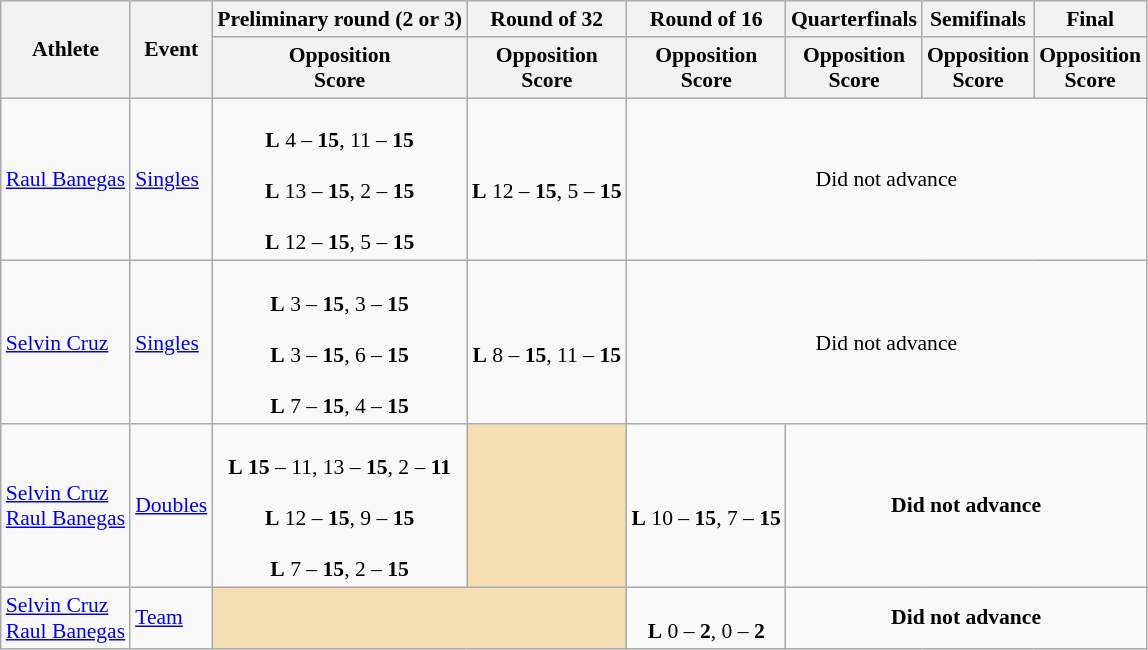<table class="wikitable" border="1" style="font-size:90%">
<tr>
<th rowspan=2>Athlete</th>
<th rowspan=2>Event</th>
<th>Preliminary round (2 or 3)</th>
<th>Round of 32</th>
<th>Round of 16</th>
<th>Quarterfinals</th>
<th>Semifinals</th>
<th>Final</th>
</tr>
<tr>
<th>Opposition<br>Score</th>
<th>Opposition<br>Score</th>
<th>Opposition<br>Score</th>
<th>Opposition<br>Score</th>
<th>Opposition<br>Score</th>
<th>Opposition<br>Score</th>
</tr>
<tr>
<td><a href='#'>Raul Banegas</a></td>
<td><a href='#'>Singles</a></td>
<td align=center><br><strong>L</strong> 4 – <strong>15</strong>, 11 – <strong>15</strong><br><br><strong>L</strong> 13 – <strong>15</strong>, 2 – <strong>15</strong><br><br><strong>L</strong> 12 – <strong>15</strong>, 5 – <strong>15</strong></td>
<td align=center><br><strong>L</strong> 12 – <strong>15</strong>, 5 – <strong>15</strong></td>
<td align=center colspan="7">Did not advance</td>
</tr>
<tr>
<td><a href='#'>Selvin Cruz</a></td>
<td><a href='#'>Singles</a></td>
<td align=center><br><strong>L</strong> 3 – <strong>15</strong>, 3 – <strong>15</strong><br><br><strong>L</strong> 3 – <strong>15</strong>, 6 – <strong>15</strong><br><br><strong>L</strong> 7 – <strong>15</strong>, 4 – <strong>15</strong></td>
<td align=center><br><strong>L</strong> 8 – <strong>15</strong>, 11 – <strong>15</strong></td>
<td align=center colspan="7">Did not advance</td>
</tr>
<tr>
<td><a href='#'>Selvin Cruz</a><br><a href='#'>Raul Banegas</a></td>
<td><a href='#'>Doubles</a></td>
<td align=center><br><strong>L</strong> <strong>15</strong> – 11, 13 – <strong>15</strong>, 2 – <strong>11</strong><br><br><strong>L</strong> 12 – <strong>15</strong>, 9 – <strong>15</strong><br><br><strong>L</strong> 7 – <strong>15</strong>, 2 – <strong>15</strong></td>
<td align=center bgcolor=wheat></td>
<td align=center><br><strong>L</strong> 10 – <strong>15</strong>, 7 – <strong>15</strong></td>
<td align="center" colspan="7"><strong>Did not advance</strong></td>
</tr>
<tr>
<td><a href='#'>Selvin Cruz</a><br><a href='#'>Raul Banegas</a></td>
<td><a href='#'>Team</a></td>
<td align=center bgcolor=wheat colspan=2></td>
<td align=center><br><strong>L</strong> 0 – <strong>2</strong>, 0 – <strong>2</strong></td>
<td align="center" colspan="7"><strong>Did not advance</strong></td>
</tr>
</table>
